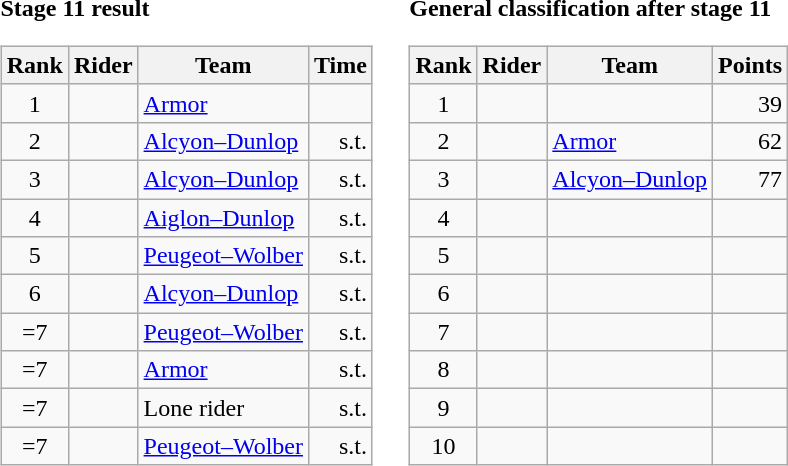<table>
<tr>
<td><strong>Stage 11 result</strong><br><table class="wikitable">
<tr>
<th scope="col">Rank</th>
<th scope="col">Rider</th>
<th scope="col">Team</th>
<th scope="col">Time</th>
</tr>
<tr>
<td style="text-align:center;">1</td>
<td></td>
<td><a href='#'>Armor</a></td>
<td style="text-align:right;"></td>
</tr>
<tr>
<td style="text-align:center;">2</td>
<td></td>
<td><a href='#'>Alcyon–Dunlop</a></td>
<td style="text-align:right;">s.t.</td>
</tr>
<tr>
<td style="text-align:center;">3</td>
<td></td>
<td><a href='#'>Alcyon–Dunlop</a></td>
<td style="text-align:right;">s.t.</td>
</tr>
<tr>
<td style="text-align:center;">4</td>
<td></td>
<td><a href='#'>Aiglon–Dunlop</a></td>
<td style="text-align:right;">s.t.</td>
</tr>
<tr>
<td style="text-align:center;">5</td>
<td></td>
<td><a href='#'>Peugeot–Wolber</a></td>
<td style="text-align:right;">s.t.</td>
</tr>
<tr>
<td style="text-align:center;">6</td>
<td></td>
<td><a href='#'>Alcyon–Dunlop</a></td>
<td style="text-align:right;">s.t.</td>
</tr>
<tr>
<td style="text-align:center;">=7</td>
<td></td>
<td><a href='#'>Peugeot–Wolber</a></td>
<td style="text-align:right;">s.t.</td>
</tr>
<tr>
<td style="text-align:center;">=7</td>
<td></td>
<td><a href='#'>Armor</a></td>
<td style="text-align:right;">s.t.</td>
</tr>
<tr>
<td style="text-align:center;">=7</td>
<td></td>
<td>Lone rider</td>
<td style="text-align:right;">s.t.</td>
</tr>
<tr>
<td style="text-align:center;">=7</td>
<td></td>
<td><a href='#'>Peugeot–Wolber</a></td>
<td style="text-align:right;">s.t.</td>
</tr>
</table>
</td>
<td></td>
<td><strong>General classification after stage 11</strong><br><table class="wikitable">
<tr>
<th scope="col">Rank</th>
<th scope="col">Rider</th>
<th scope="col">Team</th>
<th scope="col">Points</th>
</tr>
<tr>
<td style="text-align:center;">1</td>
<td></td>
<td></td>
<td style="text-align:right;">39</td>
</tr>
<tr>
<td style="text-align:center;">2</td>
<td></td>
<td><a href='#'>Armor</a></td>
<td style="text-align:right;">62</td>
</tr>
<tr>
<td style="text-align:center;">3</td>
<td></td>
<td><a href='#'>Alcyon–Dunlop</a></td>
<td style="text-align:right;">77</td>
</tr>
<tr>
<td style="text-align:center;">4</td>
<td></td>
<td></td>
<td></td>
</tr>
<tr>
<td style="text-align:center;">5</td>
<td></td>
<td></td>
<td></td>
</tr>
<tr>
<td style="text-align:center;">6</td>
<td></td>
<td></td>
<td></td>
</tr>
<tr>
<td style="text-align:center;">7</td>
<td></td>
<td></td>
<td></td>
</tr>
<tr>
<td style="text-align:center;">8</td>
<td></td>
<td></td>
<td></td>
</tr>
<tr>
<td style="text-align:center;">9</td>
<td></td>
<td></td>
<td></td>
</tr>
<tr>
<td style="text-align:center;">10</td>
<td></td>
<td></td>
<td></td>
</tr>
</table>
</td>
</tr>
</table>
